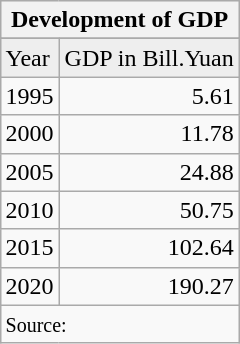<table class="wikitable" align="right">
<tr bgcolor=eeeeee>
<th align=center colspan=2>Development of GDP</th>
</tr>
<tr --->
</tr>
<tr bgcolor=eeeeee>
<td>Year</td>
<td align="right">GDP in Bill.Yuan</td>
</tr>
<tr --->
<td>1995</td>
<td align="right">5.61</td>
</tr>
<tr --->
<td>2000</td>
<td align="right">11.78</td>
</tr>
<tr --->
<td>2005</td>
<td align="right">24.88</td>
</tr>
<tr --->
<td>2010</td>
<td align="right">50.75</td>
</tr>
<tr --->
<td>2015</td>
<td align="right">102.64</td>
</tr>
<tr --->
<td>2020</td>
<td align="right">190.27</td>
</tr>
<tr --->
<td colspan=2><small>Source:</small></td>
</tr>
</table>
